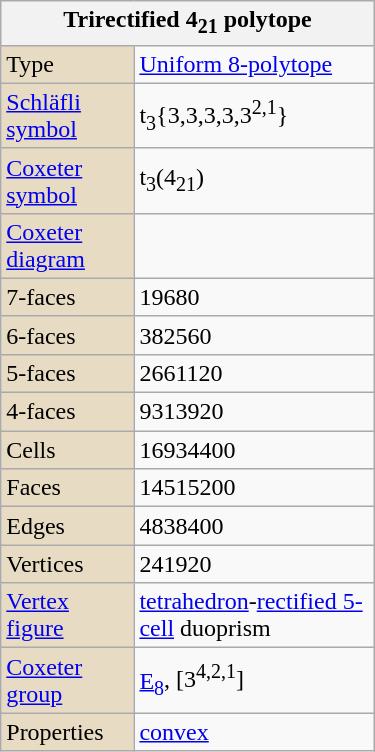<table class="wikitable" align="right" style="margin-left:10px" width="250">
<tr>
<th bgcolor=#e7dcc3 colspan=2>Trirectified 4<sub>21</sub> polytope</th>
</tr>
<tr>
<td bgcolor=#e7dcc3>Type</td>
<td><a href='#'>Uniform 8-polytope</a></td>
</tr>
<tr>
<td bgcolor=#e7dcc3><a href='#'>Schläfli symbol</a></td>
<td>t<sub>3</sub>{3,3,3,3,3<sup>2,1</sup>}</td>
</tr>
<tr>
<td bgcolor=#e7dcc3><a href='#'>Coxeter symbol</a></td>
<td>t<sub>3</sub>(4<sub>21</sub>)</td>
</tr>
<tr>
<td bgcolor=#e7dcc3><a href='#'>Coxeter diagram</a></td>
<td></td>
</tr>
<tr>
<td bgcolor=#e7dcc3>7-faces</td>
<td>19680</td>
</tr>
<tr>
<td bgcolor=#e7dcc3>6-faces</td>
<td>382560</td>
</tr>
<tr>
<td bgcolor=#e7dcc3>5-faces</td>
<td>2661120</td>
</tr>
<tr>
<td bgcolor=#e7dcc3>4-faces</td>
<td>9313920</td>
</tr>
<tr>
<td bgcolor=#e7dcc3>Cells</td>
<td>16934400</td>
</tr>
<tr>
<td bgcolor=#e7dcc3>Faces</td>
<td>14515200</td>
</tr>
<tr>
<td bgcolor=#e7dcc3>Edges</td>
<td>4838400</td>
</tr>
<tr>
<td bgcolor=#e7dcc3>Vertices</td>
<td>241920</td>
</tr>
<tr>
<td bgcolor=#e7dcc3><a href='#'>Vertex figure</a></td>
<td><a href='#'>tetrahedron</a>-<a href='#'>rectified 5-cell</a> duoprism</td>
</tr>
<tr>
<td bgcolor=#e7dcc3><a href='#'>Coxeter group</a></td>
<td><a href='#'>E<sub>8</sub></a>, [3<sup>4,2,1</sup>]</td>
</tr>
<tr>
<td bgcolor=#e7dcc3>Properties</td>
<td><a href='#'>convex</a></td>
</tr>
</table>
